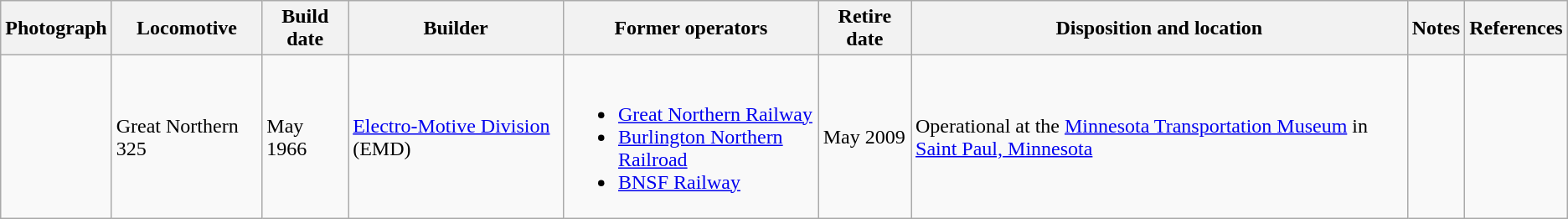<table class="wikitable">
<tr>
<th>Photograph</th>
<th>Locomotive</th>
<th>Build date</th>
<th>Builder</th>
<th>Former operators</th>
<th>Retire date</th>
<th>Disposition and location</th>
<th>Notes</th>
<th>References</th>
</tr>
<tr>
<td></td>
<td>Great Northern 325</td>
<td>May 1966</td>
<td><a href='#'>Electro-Motive Division</a> (EMD)</td>
<td><br><ul><li><a href='#'>Great Northern Railway</a></li><li><a href='#'>Burlington Northern Railroad</a></li><li><a href='#'>BNSF Railway</a></li></ul></td>
<td>May 2009</td>
<td>Operational at the <a href='#'>Minnesota Transportation Museum</a> in <a href='#'>Saint Paul, Minnesota</a></td>
<td></td>
<td></td>
</tr>
</table>
